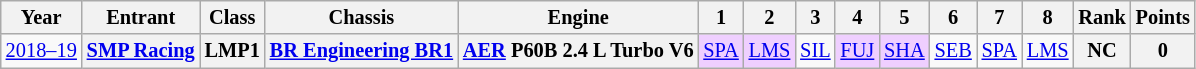<table class="wikitable" style="text-align:center; font-size:85%">
<tr>
<th>Year</th>
<th>Entrant</th>
<th>Class</th>
<th>Chassis</th>
<th>Engine</th>
<th>1</th>
<th>2</th>
<th>3</th>
<th>4</th>
<th>5</th>
<th>6</th>
<th>7</th>
<th>8</th>
<th>Rank</th>
<th>Points</th>
</tr>
<tr>
<td nowrap><a href='#'>2018–19</a></td>
<th nowrap><a href='#'>SMP Racing</a></th>
<th>LMP1</th>
<th nowrap><a href='#'>BR Engineering BR1</a></th>
<th nowrap><a href='#'>AER</a> P60B 2.4 L Turbo V6</th>
<td style="background:#EFCFFF;"><a href='#'>SPA</a><br></td>
<td style="background:#EFCFFF;"><a href='#'>LMS</a><br></td>
<td><a href='#'>SIL</a></td>
<td style="background:#EFCFFF;"><a href='#'>FUJ</a><br></td>
<td style="background:#EFCFFF;"><a href='#'>SHA</a><br></td>
<td><a href='#'>SEB</a></td>
<td><a href='#'>SPA</a></td>
<td><a href='#'>LMS</a></td>
<th>NC</th>
<th>0</th>
</tr>
</table>
